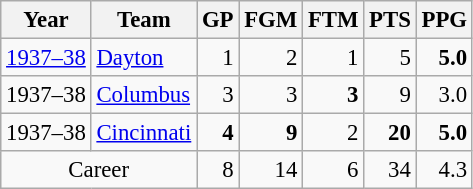<table class="wikitable sortable" style="font-size:95%; text-align:right;">
<tr>
<th>Year</th>
<th>Team</th>
<th>GP</th>
<th>FGM</th>
<th>FTM</th>
<th>PTS</th>
<th>PPG</th>
</tr>
<tr>
<td style="text-align:left;"><a href='#'>1937–38</a></td>
<td style="text-align:left;"><a href='#'>Dayton</a></td>
<td>1</td>
<td>2</td>
<td>1</td>
<td>5</td>
<td><strong>5.0</strong></td>
</tr>
<tr>
<td style="text-align:left;">1937–38</td>
<td style="text-align:left;"><a href='#'>Columbus</a></td>
<td>3</td>
<td>3</td>
<td><strong>3</strong></td>
<td>9</td>
<td>3.0</td>
</tr>
<tr>
<td style="text-align:left;">1937–38</td>
<td style="text-align:left;"><a href='#'>Cincinnati</a></td>
<td><strong>4</strong></td>
<td><strong>9</strong></td>
<td>2</td>
<td><strong>20</strong></td>
<td><strong>5.0</strong></td>
</tr>
<tr>
<td style="text-align:center;" colspan="2">Career</td>
<td>8</td>
<td>14</td>
<td>6</td>
<td>34</td>
<td>4.3</td>
</tr>
</table>
